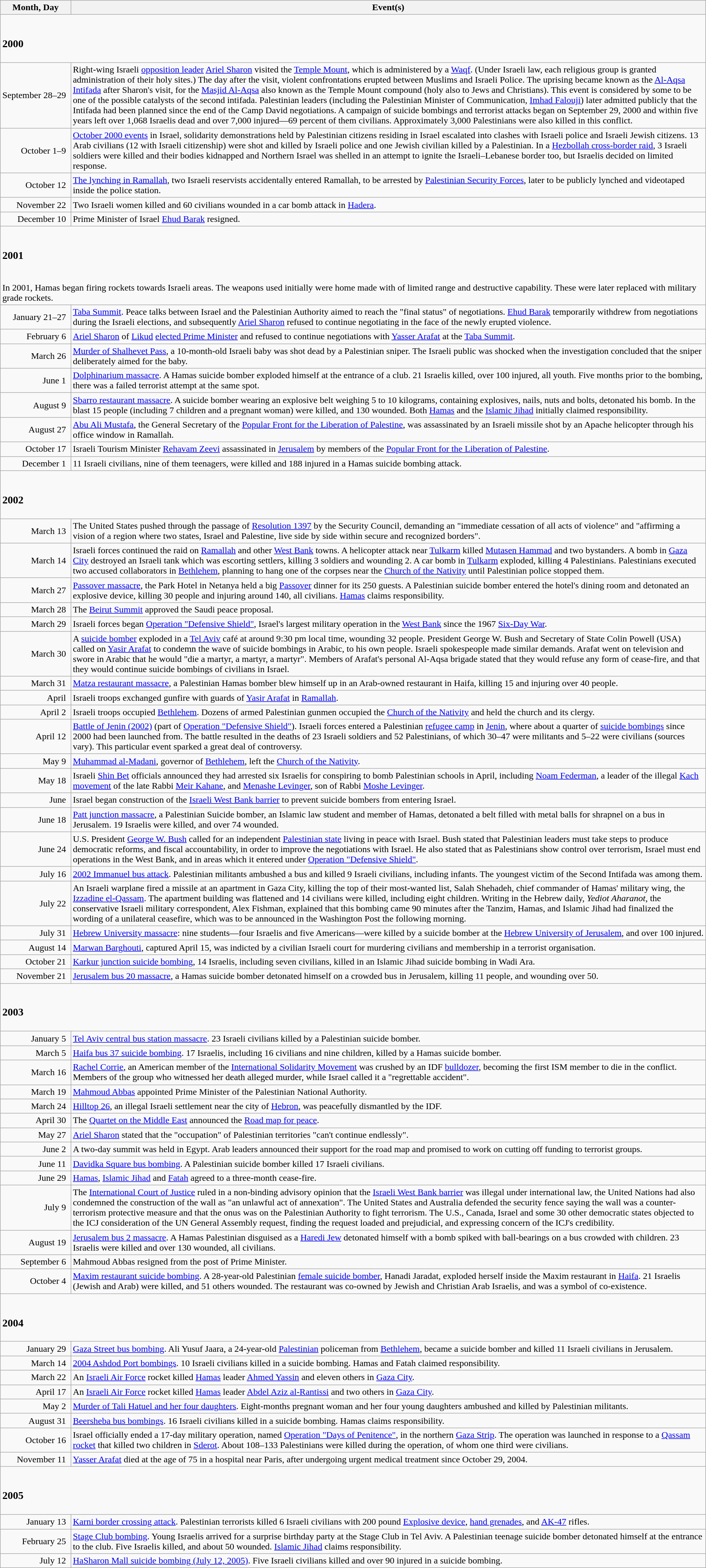<table class="wikitable">
<tr>
<th>Month, Day</th>
<th>Event(s)</th>
</tr>
<tr>
<td colspan="2"><br><h3>2000</h3></td>
</tr>
<tr>
<td style="white-space:nowrap;text-align:right;padding-right:0.5em;">September 28–29</td>
<td>Right-wing Israeli <a href='#'>opposition leader</a> <a href='#'>Ariel Sharon</a> visited the <a href='#'>Temple Mount</a>, which is administered by a <a href='#'>Waqf</a>. (Under Israeli law, each religious group is granted administration of their holy sites.) The day after the visit, violent confrontations erupted between Muslims and Israeli Police. The uprising became known as the <a href='#'>Al-Aqsa Intifada</a> after Sharon's visit, for the <a href='#'>Masjid Al-Aqsa</a> also known as the Temple Mount compound (holy also to Jews and Christians). This event is considered by some to be one of the possible catalysts of the second intifada. Palestinian leaders (including the Palestinian Minister of Communication, <a href='#'>Imhad Falouji</a>) later admitted publicly that the Intifada had been planned since the end of the Camp David negotiations. A campaign of suicide bombings and terrorist attacks began on September 29, 2000 and within five years left over 1,068 Israelis dead and over 7,000 injured—69 percent of them civilians. Approximately 3,000 Palestinians were also killed in this conflict.</td>
</tr>
<tr>
<td style="white-space:nowrap;text-align:right;padding-right:0.5em;">October 1–9</td>
<td><a href='#'>October 2000 events</a> in Israel, solidarity demonstrations held by Palestinian citizens residing in Israel escalated into clashes with Israeli police and Israeli Jewish citizens. 13 Arab civilians (12 with Israeli citizenship) were shot and killed by Israeli police and one Jewish civilian killed by a Palestinian. In a <a href='#'>Hezbollah cross-border raid</a>, 3 Israeli soldiers were killed and their bodies kidnapped and Northern Israel was shelled in an attempt to ignite the Israeli–Lebanese border too, but Israelis decided on limited response.</td>
</tr>
<tr>
<td style="white-space:nowrap;text-align:right;padding-right:0.5em;">October 12</td>
<td><a href='#'>The lynching in Ramallah</a>, two Israeli reservists accidentally entered Ramallah, to be arrested by <a href='#'>Palestinian Security Forces</a>, later to be publicly lynched and videotaped inside the police station.</td>
</tr>
<tr>
<td style="white-space:nowrap;text-align:right;padding-right:0.5em;">November 22</td>
<td>Two Israeli women killed and 60 civilians wounded in a car bomb attack in <a href='#'>Hadera</a>.</td>
</tr>
<tr>
<td style="white-space:nowrap;text-align:right;padding-right:0.5em;">December 10</td>
<td>Prime Minister of Israel <a href='#'>Ehud Barak</a> resigned.</td>
</tr>
<tr>
<td colspan="2"><br><h3>2001</h3>
<br>In 2001, Hamas began firing rockets towards Israeli areas. The weapons used initially were home made with of limited range and destructive capability. These were later replaced with military grade rockets.</td>
</tr>
<tr>
<td style="white-space:nowrap;text-align:right;padding-right:0.5em;">January 21–27</td>
<td><a href='#'>Taba Summit</a>. Peace talks between Israel and the Palestinian Authority aimed to reach the "final status" of negotiations. <a href='#'>Ehud Barak</a> temporarily withdrew from negotiations during the Israeli elections, and subsequently <a href='#'>Ariel Sharon</a> refused to continue negotiating in the face of the newly erupted violence.</td>
</tr>
<tr>
<td style="white-space:nowrap;text-align:right;padding-right:0.5em;">February 6</td>
<td><a href='#'>Ariel Sharon</a> of <a href='#'>Likud</a> <a href='#'>elected Prime Minister</a> and refused to continue negotiations with <a href='#'>Yasser Arafat</a> at the <a href='#'>Taba Summit</a>.</td>
</tr>
<tr>
<td style="white-space:nowrap;text-align:right;padding-right:0.5em;">March 26</td>
<td><a href='#'>Murder of Shalhevet Pass</a>, a 10-month-old Israeli baby was shot dead by a Palestinian sniper. The Israeli public was  shocked when the investigation concluded that the sniper deliberately aimed for the baby.</td>
</tr>
<tr>
<td style="white-space:nowrap;text-align:right;padding-right:0.5em;">June 1</td>
<td><a href='#'>Dolphinarium massacre</a>. A Hamas suicide bomber exploded himself at the entrance of a club. 21 Israelis killed, over 100 injured, all youth. Five months prior to the bombing, there was a failed terrorist attempt at the same spot.</td>
</tr>
<tr>
<td style="white-space:nowrap;text-align:right;padding-right:0.5em;">August 9</td>
<td><a href='#'>Sbarro restaurant massacre</a>. A suicide bomber wearing an explosive belt weighing 5 to 10 kilograms, containing explosives, nails, nuts and bolts, detonated his bomb. In the blast 15 people (including 7 children and a pregnant woman) were killed, and 130 wounded. Both <a href='#'>Hamas</a> and the <a href='#'>Islamic Jihad</a> initially claimed responsibility.</td>
</tr>
<tr>
<td style="white-space:nowrap;text-align:right;padding-right:0.5em;">August 27</td>
<td><a href='#'>Abu Ali Mustafa</a>, the General Secretary of the <a href='#'>Popular Front for the Liberation of Palestine</a>, was assassinated by an Israeli missile shot by an Apache helicopter through his office window in Ramallah.</td>
</tr>
<tr>
<td style="white-space:nowrap;text-align:right;padding-right:0.5em;">October 17</td>
<td>Israeli Tourism Minister <a href='#'>Rehavam Zeevi</a> assassinated in <a href='#'>Jerusalem</a> by members of the <a href='#'>Popular Front for the Liberation of Palestine</a>.</td>
</tr>
<tr>
<td style="white-space:nowrap;text-align:right;padding-right:0.5em;">December 1</td>
<td>11 Israeli civilians, nine of them teenagers, were killed and 188 injured in a Hamas suicide bombing attack.</td>
</tr>
<tr>
<td colspan="2"><br><h3>2002</h3></td>
</tr>
<tr>
<td style="white-space:nowrap;text-align:right;padding-right:0.5em;">March 13</td>
<td>The United States pushed through the passage of <a href='#'>Resolution 1397</a> by the Security Council, demanding an "immediate cessation of all acts of violence" and "affirming a vision of a region where two states, Israel and Palestine, live side by side within secure and recognized borders".</td>
</tr>
<tr>
<td style="white-space:nowrap;text-align:right;padding-right:0.5em;">March 14</td>
<td>Israeli forces continued the raid on <a href='#'>Ramallah</a> and other <a href='#'>West Bank</a> towns. A helicopter attack near <a href='#'>Tulkarm</a> killed <a href='#'>Mutasen Hammad</a> and two bystanders. A bomb in <a href='#'>Gaza City</a> destroyed an Israeli tank which was escorting settlers, killing 3 soldiers and wounding 2. A car bomb in <a href='#'>Tulkarm</a> exploded, killing 4 Palestinians. Palestinians executed two accused collaborators in <a href='#'>Bethlehem</a>, planning to hang one of the corpses near the <a href='#'>Church of the Nativity</a> until Palestinian police stopped them.</td>
</tr>
<tr>
<td style="white-space:nowrap;text-align:right;padding-right:0.5em;">March 27</td>
<td><a href='#'>Passover massacre</a>, the Park Hotel in Netanya held a big <a href='#'>Passover</a> dinner for its 250 guests. A Palestinian suicide bomber entered the hotel's dining room and detonated an explosive device, killing 30 people and injuring around 140, all civilians. <a href='#'>Hamas</a> claims responsibility.</td>
</tr>
<tr>
<td style="white-space:nowrap;text-align:right;padding-right:0.5em;">March 28</td>
<td>The <a href='#'>Beirut Summit</a> approved the Saudi peace proposal.</td>
</tr>
<tr>
<td style="white-space:nowrap;text-align:right;padding-right:0.5em;">March 29</td>
<td>Israeli forces began <a href='#'>Operation "Defensive Shield"</a>, Israel's largest military operation in the <a href='#'>West Bank</a> since the 1967 <a href='#'>Six-Day War</a>.</td>
</tr>
<tr>
<td style="white-space:nowrap;text-align:right;padding-right:0.5em;">March 30</td>
<td>A <a href='#'>suicide bomber</a> exploded in a <a href='#'>Tel Aviv</a> café at around 9:30 pm local time, wounding 32 people. President George W. Bush and Secretary of State Colin Powell (USA) called on <a href='#'>Yasir Arafat</a> to condemn the wave of suicide bombings in Arabic, to his own people. Israeli spokespeople made similar demands. Arafat went on television and swore in Arabic that he would "die a martyr, a martyr, a martyr". Members of Arafat's personal Al-Aqsa brigade stated that they would refuse any form of cease-fire, and that they would continue suicide bombings of civilians in Israel.</td>
</tr>
<tr>
<td style="white-space:nowrap;text-align:right;padding-right:0.5em;">March 31</td>
<td><a href='#'>Matza restaurant massacre</a>, a Palestinian Hamas bomber blew himself up in an Arab-owned restaurant in Haifa, killing 15 and injuring over 40 people.</td>
</tr>
<tr>
<td style="white-space:nowrap;text-align:right;padding-right:0.5em;">April</td>
<td>Israeli troops exchanged gunfire with guards of <a href='#'>Yasir Arafat</a> in <a href='#'>Ramallah</a>.</td>
</tr>
<tr>
<td style="white-space:nowrap;text-align:right;padding-right:0.5em;">April 2</td>
<td>Israeli troops occupied <a href='#'>Bethlehem</a>. Dozens of armed Palestinian gunmen occupied the <a href='#'>Church of the Nativity</a> and held the church and its clergy.</td>
</tr>
<tr>
<td style="white-space:nowrap;text-align:right;padding-right:0.5em;">April 12</td>
<td><a href='#'>Battle of Jenin (2002)</a> (part of <a href='#'>Operation "Defensive Shield"</a>). Israeli forces entered a Palestinian <a href='#'>refugee camp</a> in <a href='#'>Jenin</a>, where about a quarter of <a href='#'>suicide bombings</a> since 2000 had been launched from. The battle resulted in the deaths of 23 Israeli soldiers and 52 Palestinians, of which 30–47 were militants and 5–22 were civilians (sources vary). This particular event sparked a great deal of controversy.</td>
</tr>
<tr>
<td style="white-space:nowrap;text-align:right;padding-right:0.5em;">May 9</td>
<td><a href='#'>Muhammad al-Madani</a>, governor of <a href='#'>Bethlehem</a>, left the <a href='#'>Church of the Nativity</a>.</td>
</tr>
<tr>
<td style="white-space:nowrap;text-align:right;padding-right:0.5em;">May 18</td>
<td>Israeli <a href='#'>Shin Bet</a> officials announced they had arrested six Israelis for conspiring to bomb Palestinian schools in April, including <a href='#'>Noam Federman</a>, a leader of the illegal <a href='#'>Kach movement</a> of the late Rabbi <a href='#'>Meir Kahane</a>, and <a href='#'>Menashe Levinger</a>, son of Rabbi <a href='#'>Moshe Levinger</a>.</td>
</tr>
<tr>
<td style="white-space:nowrap;text-align:right;padding-right:0.5em;">June</td>
<td>Israel began construction of the <a href='#'>Israeli West Bank barrier</a> to prevent suicide bombers from entering Israel.</td>
</tr>
<tr>
<td style="white-space:nowrap;text-align:right;padding-right:0.5em;">June 18</td>
<td><a href='#'>Patt junction massacre</a>, a Palestinian Suicide bomber, an Islamic law student and member of Hamas, detonated a belt filled with metal balls for shrapnel on a bus in Jerusalem. 19 Israelis were killed, and over 74 wounded.</td>
</tr>
<tr>
<td style="white-space:nowrap;text-align:right;padding-right:0.5em;">June 24</td>
<td>U.S. President <a href='#'>George W. Bush</a> called for an independent <a href='#'>Palestinian state</a> living in peace with Israel. Bush stated that Palestinian leaders must take steps to produce democratic reforms, and fiscal accountability, in order to improve the negotiations with Israel. He also stated that as Palestinians show control over terrorism, Israel must end operations in the West Bank, and in areas which it entered under <a href='#'>Operation "Defensive Shield"</a>.</td>
</tr>
<tr>
<td style="white-space:nowrap;text-align:right;padding-right:0.5em;">July 16</td>
<td><a href='#'>2002 Immanuel bus attack</a>. Palestinian militants ambushed a bus and killed 9 Israeli civilians, including infants. The youngest victim of the Second Intifada was among them.</td>
</tr>
<tr>
<td style="white-space:nowrap;text-align:right;padding-right:0.5em;">July 22</td>
<td>An Israeli warplane fired a missile at an apartment in Gaza City, killing the top of their most-wanted list, Salah Shehadeh, chief commander of Hamas' military wing, the <a href='#'>Izzadine el-Qassam</a>. The apartment building was flattened and 14 civilians were killed, including eight children. Writing in the Hebrew daily, <em>Yediot Aharanot</em>, the conservative Israeli military correspondent, Alex Fishman, explained that this bombing came 90 minutes after the Tanzim, Hamas, and Islamic Jihad had finalized the wording of a unilateral ceasefire, which was to be announced in the Washington Post the following morning.</td>
</tr>
<tr>
<td style="white-space:nowrap;text-align:right;padding-right:0.5em;">July 31</td>
<td><a href='#'>Hebrew University massacre</a>: nine students—four Israelis and five Americans—were killed by a suicide bomber at the <a href='#'>Hebrew University of Jerusalem</a>, and over 100 injured.</td>
</tr>
<tr>
<td style="white-space:nowrap;text-align:right;padding-right:0.5em;">August 14</td>
<td><a href='#'>Marwan Barghouti</a>, captured April 15, was indicted by a civilian Israeli court for murdering civilians and membership in a terrorist organisation.</td>
</tr>
<tr>
<td style="white-space:nowrap;text-align:right;padding-right:0.5em;">October 21</td>
<td><a href='#'>Karkur junction suicide bombing</a>, 14 Israelis, including seven civilians, killed in an Islamic Jihad suicide bombing in Wadi Ara.</td>
</tr>
<tr>
<td style="white-space:nowrap;text-align:right;padding-right:0.5em;">November 21</td>
<td><a href='#'>Jerusalem bus 20 massacre</a>, a Hamas suicide bomber detonated himself on a crowded bus in Jerusalem, killing 11 people, and wounding over 50.</td>
</tr>
<tr>
<td colspan="2"><br><h3>2003</h3></td>
</tr>
<tr>
<td style="white-space:nowrap;text-align:right;padding-right:0.5em;">January 5</td>
<td><a href='#'>Tel Aviv central bus station massacre</a>. 23 Israeli civilians killed by a Palestinian suicide bomber.</td>
</tr>
<tr>
<td style="white-space:nowrap;text-align:right;padding-right:0.5em;">March 5</td>
<td><a href='#'>Haifa bus 37 suicide bombing</a>. 17 Israelis, including 16 civilians and nine children, killed by a Hamas suicide bomber.</td>
</tr>
<tr>
<td style="white-space:nowrap;text-align:right;padding-right:0.5em;">March 16</td>
<td><a href='#'>Rachel Corrie</a>, an American member of the <a href='#'>International Solidarity Movement</a> was crushed by an IDF <a href='#'>bulldozer</a>, becoming the first ISM member to die in the conflict. Members of the group who witnessed her death alleged murder, while Israel called it a "regrettable accident".</td>
</tr>
<tr>
<td style="white-space:nowrap;text-align:right;padding-right:0.5em;">March 19</td>
<td><a href='#'>Mahmoud Abbas</a> appointed Prime Minister of the Palestinian National Authority.</td>
</tr>
<tr>
<td style="white-space:nowrap;text-align:right;padding-right:0.5em;">March 24</td>
<td><a href='#'>Hilltop 26</a>, an illegal Israeli settlement near the city of <a href='#'>Hebron</a>, was peacefully dismantled by the IDF.</td>
</tr>
<tr>
<td style="white-space:nowrap;text-align:right;padding-right:0.5em;">April 30</td>
<td>The <a href='#'>Quartet on the Middle East</a> announced the <a href='#'>Road map for peace</a>.</td>
</tr>
<tr>
<td style="white-space:nowrap;text-align:right;padding-right:0.5em;">May 27</td>
<td><a href='#'>Ariel Sharon</a> stated that the "occupation" of Palestinian territories "can't continue endlessly".</td>
</tr>
<tr>
<td style="white-space:nowrap;text-align:right;padding-right:0.5em;">June 2</td>
<td>A two-day summit was held in Egypt. Arab leaders announced their support for the road map and promised to work on cutting off funding to terrorist groups.</td>
</tr>
<tr>
<td style="white-space:nowrap;text-align:right;padding-right:0.5em;">June 11</td>
<td><a href='#'>Davidka Square bus bombing</a>. A Palestinian suicide bomber killed 17 Israeli civilians.</td>
</tr>
<tr>
<td style="white-space:nowrap;text-align:right;padding-right:0.5em;">June 29</td>
<td><a href='#'>Hamas</a>, <a href='#'>Islamic Jihad</a> and <a href='#'>Fatah</a> agreed to a three-month cease-fire.</td>
</tr>
<tr>
<td style="white-space:nowrap;text-align:right;padding-right:0.5em;">July 9</td>
<td>The <a href='#'>International Court of Justice</a> ruled in a non-binding advisory opinion that the <a href='#'>Israeli West Bank barrier</a> was illegal under international law, the United Nations had also condemned the construction of the wall as "an unlawful act of annexation". The United States and Australia defended the security fence saying the wall was a counter-terrorism protective measure and that the onus was on the Palestinian Authority to fight terrorism. The U.S., Canada, Israel and some 30 other democratic states objected to the ICJ consideration of the UN General Assembly request, finding the request loaded and prejudicial, and expressing concern of the ICJ's credibility.</td>
</tr>
<tr>
<td style="white-space:nowrap;text-align:right;padding-right:0.5em;">August 19</td>
<td><a href='#'>Jerusalem bus 2 massacre</a>. A Hamas Palestinian disguised as a <a href='#'>Haredi Jew</a> detonated himself with a bomb spiked with ball-bearings on a bus crowded with children. 23 Israelis were killed and over 130 wounded, all civilians.</td>
</tr>
<tr>
<td style="white-space:nowrap;text-align:right;padding-right:0.5em;">September 6</td>
<td>Mahmoud Abbas resigned from the post of Prime Minister.</td>
</tr>
<tr>
<td style="white-space:nowrap;text-align:right;padding-right:0.5em;">October 4</td>
<td><a href='#'>Maxim restaurant suicide bombing</a>. A 28-year-old Palestinian <a href='#'>female suicide bomber</a>, Hanadi Jaradat, exploded herself inside the Maxim restaurant in <a href='#'>Haifa</a>. 21 Israelis (Jewish and Arab) were killed, and 51 others wounded. The restaurant was co-owned by Jewish and Christian Arab Israelis, and was a symbol of co-existence.</td>
</tr>
<tr>
<td colspan="2"><br><h3>2004</h3></td>
</tr>
<tr>
<td style="white-space:nowrap;text-align:right;padding-right:0.5em;">January 29</td>
<td><a href='#'>Gaza Street bus bombing</a>. Ali Yusuf Jaara, a 24-year-old <a href='#'>Palestinian</a> policeman from <a href='#'>Bethlehem</a>, became a suicide bomber and killed 11 Israeli civilians in Jerusalem.</td>
</tr>
<tr>
<td style="white-space:nowrap;text-align:right;padding-right:0.5em;">March 14</td>
<td><a href='#'>2004 Ashdod Port bombings</a>. 10 Israeli civilians killed in a suicide bombing. Hamas and Fatah claimed responsibility.</td>
</tr>
<tr>
<td style="white-space:nowrap;text-align:right;padding-right:0.5em;">March 22</td>
<td>An <a href='#'>Israeli Air Force</a> rocket killed <a href='#'>Hamas</a> leader <a href='#'>Ahmed Yassin</a> and eleven others in <a href='#'>Gaza City</a>.</td>
</tr>
<tr>
<td style="white-space:nowrap;text-align:right;padding-right:0.5em;">April 17</td>
<td>An <a href='#'>Israeli Air Force</a> rocket killed <a href='#'>Hamas</a> leader <a href='#'>Abdel Aziz al-Rantissi</a> and two others in <a href='#'>Gaza City</a>.</td>
</tr>
<tr>
<td style="white-space:nowrap;text-align:right;padding-right:0.5em;">May 2</td>
<td><a href='#'>Murder of Tali Hatuel and her four daughters</a>. Eight-months pregnant woman and her four young daughters ambushed and killed by Palestinian militants.</td>
</tr>
<tr>
<td style="white-space:nowrap;text-align:right;padding-right:0.5em;">August 31</td>
<td><a href='#'>Beersheba bus bombings</a>. 16 Israeli civilians killed in a suicide bombing. Hamas claims responsibility.</td>
</tr>
<tr>
<td style="white-space:nowrap;text-align:right;padding-right:0.5em;">October 16</td>
<td>Israel officially ended a 17-day military operation, named <a href='#'>Operation "Days of Penitence"</a>, in the northern <a href='#'>Gaza Strip</a>. The operation was launched in response to a <a href='#'>Qassam rocket</a> that killed two children in <a href='#'>Sderot</a>. About 108–133 Palestinians were killed during the operation, of whom one third were civilians.</td>
</tr>
<tr>
<td style="white-space:nowrap;text-align:right;padding-right:0.5em;">November 11</td>
<td><a href='#'>Yasser Arafat</a> died at the age of 75 in a hospital near Paris, after undergoing urgent medical treatment since October 29, 2004.</td>
</tr>
<tr>
<td colspan="2"><br><h3>2005</h3></td>
</tr>
<tr>
<td style="white-space:nowrap;text-align:right;padding-right:0.5em;">January 13</td>
<td><a href='#'>Karni border crossing attack</a>. Palestinian terrorists killed 6 Israeli civilians with 200 pound <a href='#'>Explosive device</a>, <a href='#'>hand grenades</a>, and <a href='#'>AK-47</a> rifles.</td>
</tr>
<tr>
<td style="white-space:nowrap;text-align:right;padding-right:0.5em;">February 25</td>
<td><a href='#'>Stage Club bombing</a>. Young Israelis arrived for a surprise birthday party at the Stage Club in Tel Aviv. A Palestinian teenage suicide bomber detonated himself at the entrance to the club. Five Israelis killed, and about 50 wounded. <a href='#'>Islamic Jihad</a> claims responsibility.</td>
</tr>
<tr>
<td style="white-space:nowrap;text-align:right;padding-right:0.5em;">July 12</td>
<td><a href='#'>HaSharon Mall suicide bombing (July 12, 2005)</a>. Five Israeli civilians killed and over 90 injured in a suicide bombing.</td>
</tr>
</table>
